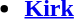<table style="width:100%">
<tr>
<td><br><ul><li><strong><a href='#'>Kirk</a></strong></li></ul></td>
</tr>
</table>
